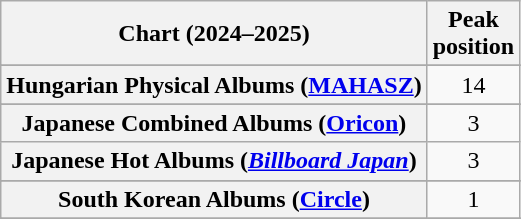<table class="wikitable sortable plainrowheaders" style="text-align:center">
<tr>
<th scope="col">Chart (2024–2025)</th>
<th scope="col">Peak<br>position</th>
</tr>
<tr>
</tr>
<tr>
</tr>
<tr>
</tr>
<tr>
</tr>
<tr>
</tr>
<tr>
<th scope="row">Hungarian Physical Albums (<a href='#'>MAHASZ</a>)</th>
<td>14</td>
</tr>
<tr>
</tr>
<tr>
<th scope="row">Japanese Combined Albums (<a href='#'>Oricon</a>)</th>
<td>3</td>
</tr>
<tr>
<th scope="row">Japanese Hot Albums (<em><a href='#'>Billboard Japan</a></em>)</th>
<td>3</td>
</tr>
<tr>
</tr>
<tr>
</tr>
<tr>
<th scope="row">South Korean Albums (<a href='#'>Circle</a>)</th>
<td>1</td>
</tr>
<tr>
</tr>
<tr>
</tr>
<tr>
</tr>
<tr>
</tr>
<tr>
</tr>
</table>
